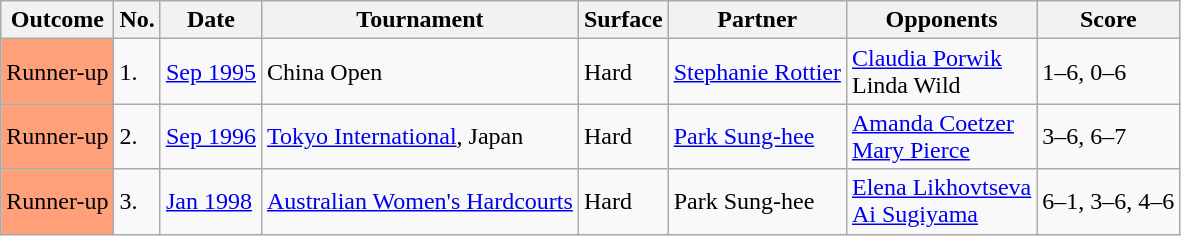<table class="wikitable">
<tr>
<th>Outcome</th>
<th>No.</th>
<th>Date</th>
<th>Tournament</th>
<th>Surface</th>
<th>Partner</th>
<th>Opponents</th>
<th>Score</th>
</tr>
<tr>
<td style="background:#FFA07A;">Runner-up</td>
<td>1.</td>
<td><a href='#'>Sep 1995</a></td>
<td>China Open</td>
<td>Hard</td>
<td> <a href='#'>Stephanie Rottier</a></td>
<td> <a href='#'>Claudia Porwik</a> <br>  Linda Wild</td>
<td>1–6, 0–6</td>
</tr>
<tr>
<td style="background:#FFA07A;">Runner-up</td>
<td>2.</td>
<td><a href='#'>Sep 1996</a></td>
<td><a href='#'>Tokyo International</a>, Japan</td>
<td>Hard</td>
<td> <a href='#'>Park Sung-hee</a></td>
<td> <a href='#'>Amanda Coetzer</a> <br>  <a href='#'>Mary Pierce</a></td>
<td>3–6, 6–7</td>
</tr>
<tr>
<td style="background:#FFA07A;">Runner-up</td>
<td>3.</td>
<td><a href='#'>Jan 1998</a></td>
<td><a href='#'>Australian Women's Hardcourts</a></td>
<td>Hard</td>
<td> Park Sung-hee</td>
<td> <a href='#'>Elena Likhovtseva</a> <br>  <a href='#'>Ai Sugiyama</a></td>
<td>6–1, 3–6, 4–6</td>
</tr>
</table>
